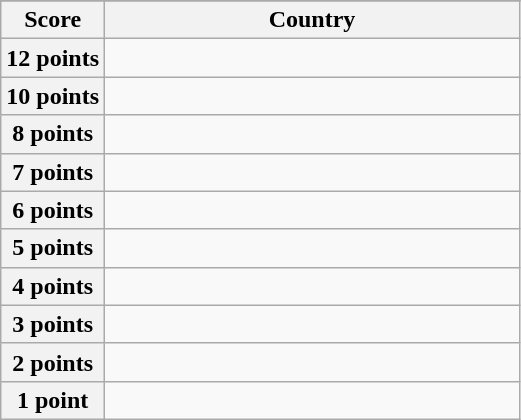<table class="wikitable">
<tr>
</tr>
<tr>
<th scope="col" width="20%">Score</th>
<th scope="col">Country</th>
</tr>
<tr>
<th scope="row">12 points</th>
<td></td>
</tr>
<tr>
<th scope="row">10 points</th>
<td></td>
</tr>
<tr>
<th scope="row">8 points</th>
<td></td>
</tr>
<tr>
<th scope="row">7 points</th>
<td></td>
</tr>
<tr>
<th scope="row">6 points</th>
<td></td>
</tr>
<tr>
<th scope="row">5 points</th>
<td></td>
</tr>
<tr>
<th scope="row">4 points</th>
<td></td>
</tr>
<tr>
<th scope="row">3 points</th>
<td></td>
</tr>
<tr>
<th scope="row">2 points</th>
<td></td>
</tr>
<tr>
<th scope="row">1 point</th>
<td></td>
</tr>
</table>
